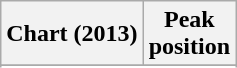<table class="wikitable sortable">
<tr>
<th align="left">Chart (2013)</th>
<th align="center">Peak<br>position</th>
</tr>
<tr>
</tr>
<tr>
</tr>
<tr>
</tr>
<tr>
</tr>
<tr>
</tr>
</table>
